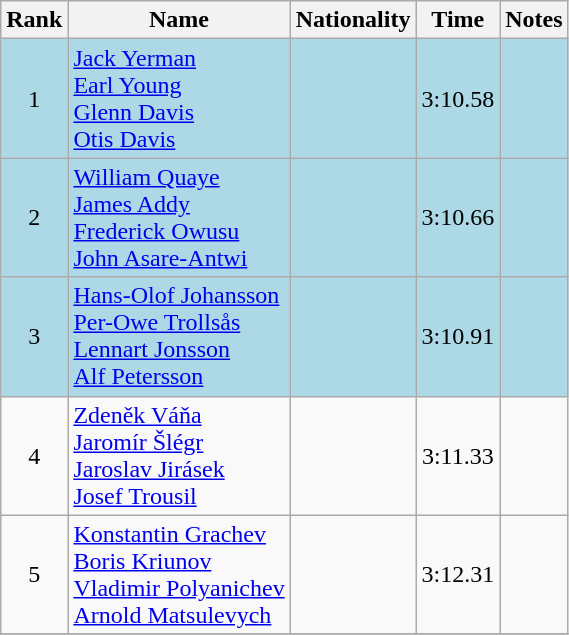<table class="wikitable sortable" style="text-align:center">
<tr>
<th>Rank</th>
<th>Name</th>
<th>Nationality</th>
<th>Time</th>
<th>Notes</th>
</tr>
<tr bgcolor=lightblue>
<td>1</td>
<td align=left><a href='#'>Jack Yerman</a><br><a href='#'>Earl Young</a><br><a href='#'>Glenn Davis</a><br><a href='#'>Otis Davis</a></td>
<td align=left></td>
<td>3:10.58</td>
<td></td>
</tr>
<tr bgcolor=lightblue>
<td>2</td>
<td align=left><a href='#'>William Quaye</a><br><a href='#'>James Addy</a><br><a href='#'>Frederick Owusu</a><br><a href='#'>John Asare-Antwi</a></td>
<td align=left></td>
<td>3:10.66</td>
<td></td>
</tr>
<tr bgcolor=lightblue>
<td>3</td>
<td align=left><a href='#'>Hans-Olof Johansson</a><br><a href='#'>Per-Owe Trollsås</a><br><a href='#'>Lennart Jonsson</a><br><a href='#'>Alf Petersson</a></td>
<td align=left></td>
<td>3:10.91</td>
<td></td>
</tr>
<tr>
<td>4</td>
<td align=left><a href='#'>Zdeněk Váňa</a><br><a href='#'>Jaromír Šlégr</a><br><a href='#'>Jaroslav Jirásek</a><br><a href='#'>Josef Trousil</a></td>
<td align=left></td>
<td>3:11.33</td>
<td></td>
</tr>
<tr>
<td>5</td>
<td align=left><a href='#'>Konstantin Grachev</a><br><a href='#'>Boris Kriunov</a><br><a href='#'>Vladimir Polyanichev</a><br><a href='#'>Arnold Matsulevych</a></td>
<td align=left></td>
<td>3:12.31</td>
<td></td>
</tr>
<tr>
</tr>
</table>
